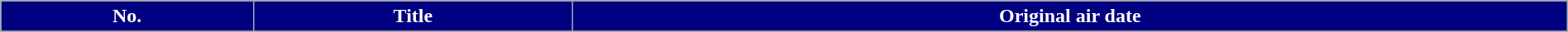<table class="wikitable plainrowheaders" width="100%">
<tr>
<th style="background:navy; color:white">No.</th>
<th style="background:navy; color:white">Title</th>
<th style="background:navy; color:white">Original air date</th>
</tr>
<tr>
</tr>
</table>
